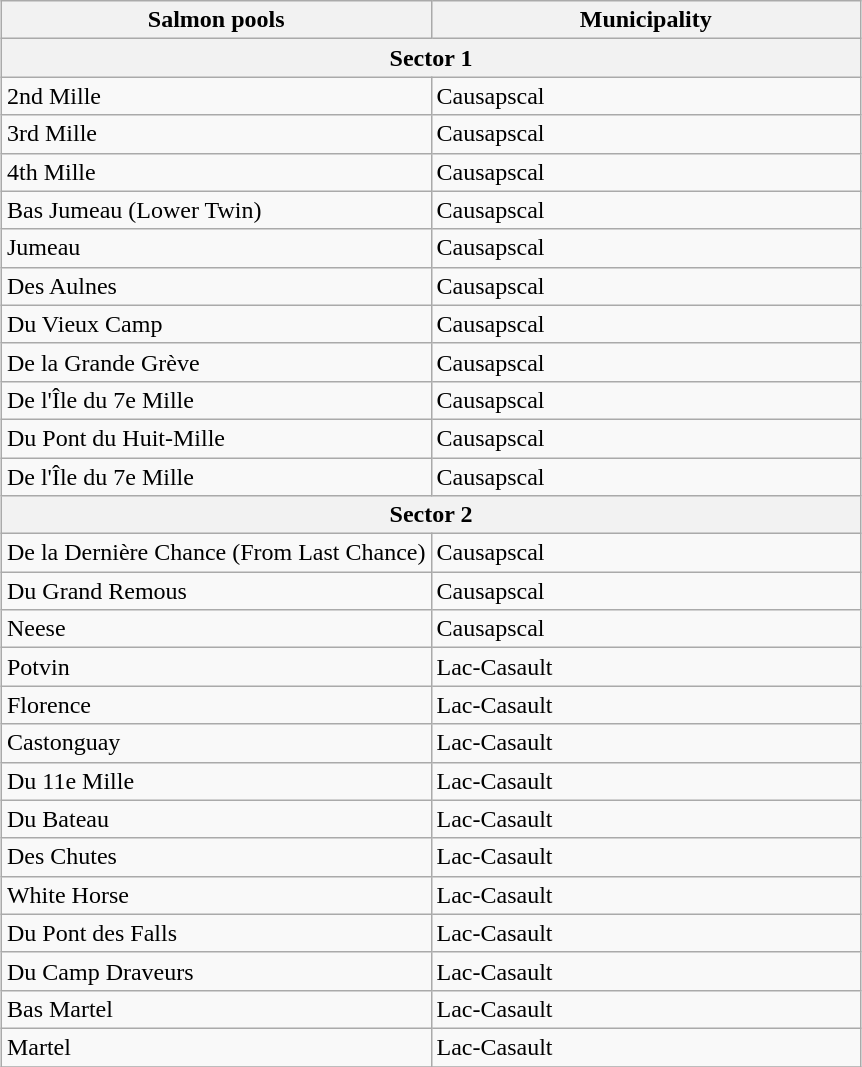<table class="wikitable" style="margin:1em auto;">
<tr>
<th>Salmon pools</th>
<th Width = "50%">Municipality</th>
</tr>
<tr>
<th Colspan = "2">Sector 1</th>
</tr>
<tr>
<td>2nd Mille</td>
<td>Causapscal</td>
</tr>
<tr>
<td>3rd Mille</td>
<td>Causapscal</td>
</tr>
<tr>
<td>4th Mille</td>
<td>Causapscal</td>
</tr>
<tr>
<td>Bas Jumeau (Lower Twin)</td>
<td>Causapscal</td>
</tr>
<tr>
<td>Jumeau</td>
<td>Causapscal</td>
</tr>
<tr>
<td>Des Aulnes</td>
<td>Causapscal</td>
</tr>
<tr>
<td>Du Vieux Camp</td>
<td>Causapscal</td>
</tr>
<tr>
<td>De la Grande Grève</td>
<td>Causapscal</td>
</tr>
<tr>
<td>De l'Île du 7e Mille</td>
<td>Causapscal</td>
</tr>
<tr>
<td>Du Pont du Huit-Mille</td>
<td>Causapscal</td>
</tr>
<tr>
<td>De l'Île du 7e Mille</td>
<td>Causapscal</td>
</tr>
<tr>
<th Colspan = "2">Sector 2</th>
</tr>
<tr>
<td>De la Dernière Chance (From Last Chance)</td>
<td>Causapscal</td>
</tr>
<tr>
<td>Du Grand Remous</td>
<td>Causapscal</td>
</tr>
<tr>
<td>Neese</td>
<td>Causapscal</td>
</tr>
<tr>
<td>Potvin</td>
<td>Lac-Casault</td>
</tr>
<tr>
<td>Florence</td>
<td>Lac-Casault</td>
</tr>
<tr>
<td>Castonguay</td>
<td>Lac-Casault</td>
</tr>
<tr>
<td>Du 11e Mille</td>
<td>Lac-Casault</td>
</tr>
<tr>
<td>Du Bateau</td>
<td>Lac-Casault</td>
</tr>
<tr>
<td>Des Chutes</td>
<td>Lac-Casault</td>
</tr>
<tr>
<td>White Horse</td>
<td>Lac-Casault</td>
</tr>
<tr>
<td>Du Pont des Falls</td>
<td>Lac-Casault</td>
</tr>
<tr>
<td>Du Camp Draveurs</td>
<td>Lac-Casault</td>
</tr>
<tr>
<td>Bas Martel</td>
<td>Lac-Casault</td>
</tr>
<tr>
<td>Martel</td>
<td>Lac-Casault</td>
</tr>
<tr>
</tr>
</table>
